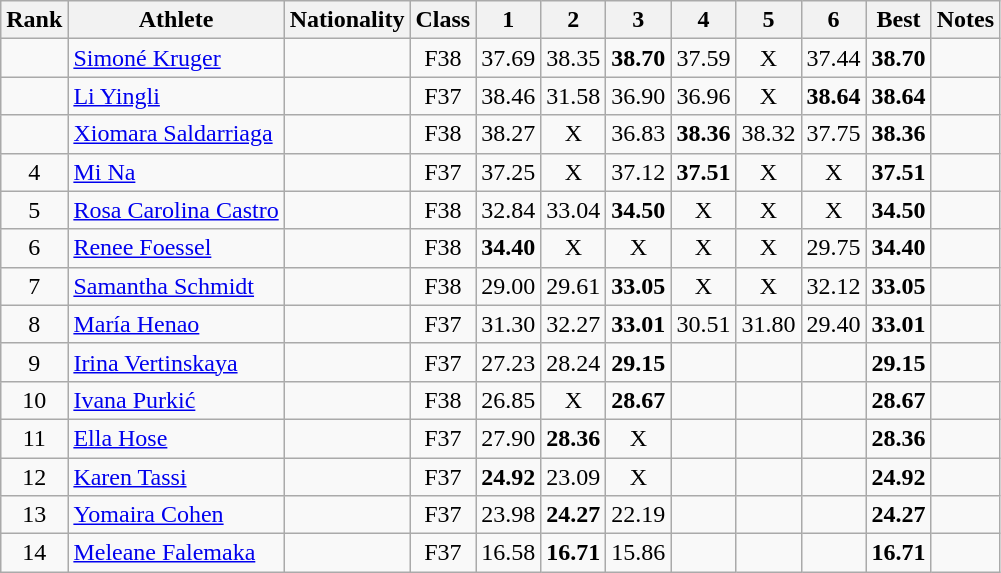<table class="wikitable sortable" style="text-align:center">
<tr>
<th>Rank</th>
<th>Athlete</th>
<th>Nationality</th>
<th>Class</th>
<th>1</th>
<th>2</th>
<th>3</th>
<th>4</th>
<th>5</th>
<th>6</th>
<th>Best</th>
<th>Notes</th>
</tr>
<tr>
<td></td>
<td align="left"><a href='#'>Simoné Kruger</a></td>
<td align="left"></td>
<td>F38</td>
<td>37.69</td>
<td>38.35</td>
<td><strong>38.70</strong></td>
<td>37.59</td>
<td>X</td>
<td>37.44</td>
<td><strong>38.70</strong></td>
<td><strong></strong></td>
</tr>
<tr>
<td></td>
<td align="left"><a href='#'>Li Yingli</a></td>
<td align="left"></td>
<td>F37</td>
<td>38.46</td>
<td>31.58</td>
<td>36.90</td>
<td>36.96</td>
<td>X</td>
<td><strong>38.64</strong></td>
<td><strong>38.64</strong></td>
<td><strong></strong></td>
</tr>
<tr>
<td></td>
<td align="left"><a href='#'>Xiomara Saldarriaga</a></td>
<td align="left"></td>
<td>F38</td>
<td>38.27</td>
<td>X</td>
<td>36.83</td>
<td><strong>38.36</strong></td>
<td>38.32</td>
<td>37.75</td>
<td><strong>38.36</strong></td>
<td></td>
</tr>
<tr>
<td>4</td>
<td align="left"><a href='#'>Mi Na</a></td>
<td align="left"></td>
<td>F37</td>
<td>37.25</td>
<td>X</td>
<td>37.12</td>
<td><strong>37.51</strong></td>
<td>X</td>
<td>X</td>
<td><strong>37.51</strong></td>
<td></td>
</tr>
<tr>
<td>5</td>
<td align="left"><a href='#'>Rosa Carolina Castro</a></td>
<td align="left"></td>
<td>F38</td>
<td>32.84</td>
<td>33.04</td>
<td><strong>34.50</strong></td>
<td>X</td>
<td>X</td>
<td>X</td>
<td><strong>34.50</strong></td>
<td></td>
</tr>
<tr>
<td>6</td>
<td align="left"><a href='#'>Renee Foessel</a></td>
<td align="left"></td>
<td>F38</td>
<td><strong>34.40</strong></td>
<td>X</td>
<td>X</td>
<td>X</td>
<td>X</td>
<td>29.75</td>
<td><strong>34.40</strong></td>
<td></td>
</tr>
<tr>
<td>7</td>
<td align="left"><a href='#'>Samantha Schmidt</a></td>
<td align="left"></td>
<td>F38</td>
<td>29.00</td>
<td>29.61</td>
<td><strong>33.05</strong></td>
<td>X</td>
<td>X</td>
<td>32.12</td>
<td><strong>33.05</strong></td>
<td></td>
</tr>
<tr>
<td>8</td>
<td align="left"><a href='#'>María Henao</a></td>
<td align="left"></td>
<td>F37</td>
<td>31.30</td>
<td>32.27</td>
<td><strong>33.01</strong></td>
<td>30.51</td>
<td>31.80</td>
<td>29.40</td>
<td><strong>33.01</strong></td>
<td></td>
</tr>
<tr>
<td>9</td>
<td align="left"><a href='#'>Irina Vertinskaya</a></td>
<td align="left"></td>
<td>F37</td>
<td>27.23</td>
<td>28.24</td>
<td><strong>29.15</strong></td>
<td></td>
<td></td>
<td></td>
<td><strong>29.15</strong></td>
<td></td>
</tr>
<tr>
<td>10</td>
<td align="left"><a href='#'>Ivana Purkić</a></td>
<td align="left"></td>
<td>F38</td>
<td>26.85</td>
<td>X</td>
<td><strong>28.67</strong></td>
<td></td>
<td></td>
<td></td>
<td><strong>28.67</strong></td>
<td></td>
</tr>
<tr>
<td>11</td>
<td align="left"><a href='#'>Ella Hose</a></td>
<td align="left"></td>
<td>F37</td>
<td>27.90</td>
<td><strong>28.36</strong></td>
<td>X</td>
<td></td>
<td></td>
<td></td>
<td><strong>28.36</strong></td>
<td></td>
</tr>
<tr>
<td>12</td>
<td align="left"><a href='#'>Karen Tassi</a></td>
<td align="left"></td>
<td>F37</td>
<td><strong>24.92</strong></td>
<td>23.09</td>
<td>X</td>
<td></td>
<td></td>
<td></td>
<td><strong>24.92</strong></td>
<td></td>
</tr>
<tr>
<td>13</td>
<td align="left"><a href='#'>Yomaira Cohen</a></td>
<td align="left"></td>
<td>F37</td>
<td>23.98</td>
<td><strong>24.27</strong></td>
<td>22.19</td>
<td></td>
<td></td>
<td></td>
<td><strong>24.27</strong></td>
<td></td>
</tr>
<tr>
<td>14</td>
<td align="left"><a href='#'>Meleane Falemaka</a></td>
<td align="left"></td>
<td>F37</td>
<td>16.58</td>
<td><strong>16.71</strong></td>
<td>15.86</td>
<td></td>
<td></td>
<td></td>
<td><strong>16.71</strong></td>
<td></td>
</tr>
</table>
